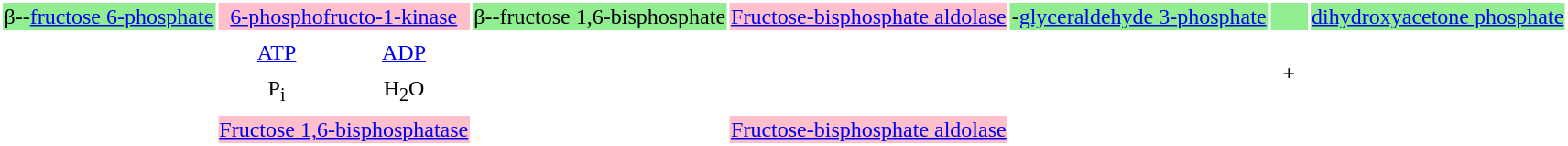<table style="background:white; text-align:center;">
<tr>
<td style="background:lightgreen">β--<a href='#'>fructose 6-phosphate</a></td>
<td colspan="2" style="background:pink"><a href='#'>6-phosphofructo-1-kinase</a></td>
<td style="background:lightgreen">β--fructose 1,6-bisphosphate</td>
<td colspan="2" style="background:pink"><a href='#'>Fructose-bisphosphate aldolase</a></td>
<td style="background:lightgreen">-<a href='#'>glyceraldehyde 3-phosphate</a></td>
<td style="background:lightgreen"></td>
<td style="background:lightgreen"><a href='#'>dihydroxyacetone phosphate</a></td>
</tr>
<tr>
<td rowspan="5"></td>
<td colspan="2"></td>
<td rowspan="5"></td>
<td colspan="2"></td>
<td rowspan="5"></td>
<td rowspan="5" width="25"><span><strong>+</strong></span></td>
<td rowspan="5"></td>
</tr>
<tr>
<td><a href='#'>ATP</a></td>
<td><a href='#'>ADP</a></td>
<td></td>
<td></td>
</tr>
<tr>
<td colspan="2"></td>
<td colspan="2"></td>
</tr>
<tr>
<td>P<sub>i</sub></td>
<td>H<sub>2</sub>O</td>
<td></td>
<td></td>
</tr>
<tr>
<td colspan="2"></td>
<td colspan="2"></td>
</tr>
<tr>
<td align="left"></td>
<td colspan="2" style="background:pink"><a href='#'>Fructose 1,6-bisphosphatase</a></td>
<td align="right"></td>
<td colspan="2" style="background:pink"><a href='#'>Fructose-bisphosphate aldolase</a></td>
<td></td>
<td></td>
<td></td>
</tr>
</table>
